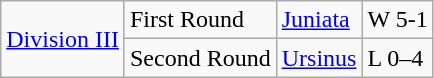<table class="wikitable">
<tr>
<td rowspan="2"><a href='#'>Division III</a></td>
<td>First Round</td>
<td><a href='#'>Juniata</a></td>
<td>W 5-1</td>
</tr>
<tr>
<td>Second Round</td>
<td><a href='#'>Ursinus</a></td>
<td>L 0–4</td>
</tr>
</table>
